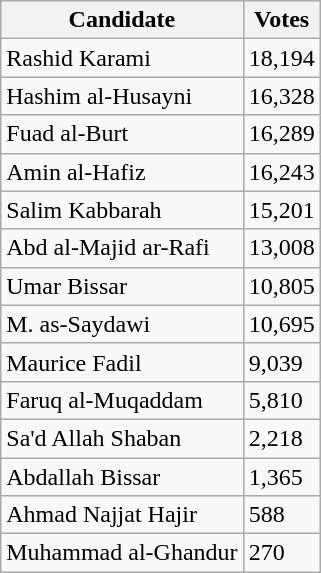<table class=wikitable>
<tr>
<th>Candidate</th>
<th>Votes</th>
</tr>
<tr>
<td>Rashid Karami</td>
<td>18,194</td>
</tr>
<tr>
<td>Hashim al-Husayni</td>
<td>16,328</td>
</tr>
<tr>
<td>Fuad al-Burt</td>
<td>16,289</td>
</tr>
<tr>
<td>Amin al-Hafiz</td>
<td>16,243</td>
</tr>
<tr>
<td>Salim Kabbarah</td>
<td>15,201</td>
</tr>
<tr>
<td>Abd al-Majid ar-Rafi</td>
<td>13,008</td>
</tr>
<tr>
<td>Umar Bissar</td>
<td>10,805</td>
</tr>
<tr>
<td>M. as-Saydawi</td>
<td>10,695</td>
</tr>
<tr>
<td>Maurice Fadil</td>
<td>9,039</td>
</tr>
<tr>
<td>Faruq al-Muqaddam</td>
<td>5,810</td>
</tr>
<tr>
<td>Sa'd Allah Shaban</td>
<td>2,218</td>
</tr>
<tr>
<td>Abdallah Bissar</td>
<td>1,365</td>
</tr>
<tr>
<td>Ahmad Najjat Hajir</td>
<td>588</td>
</tr>
<tr>
<td>Muhammad al-Ghandur</td>
<td>270</td>
</tr>
</table>
